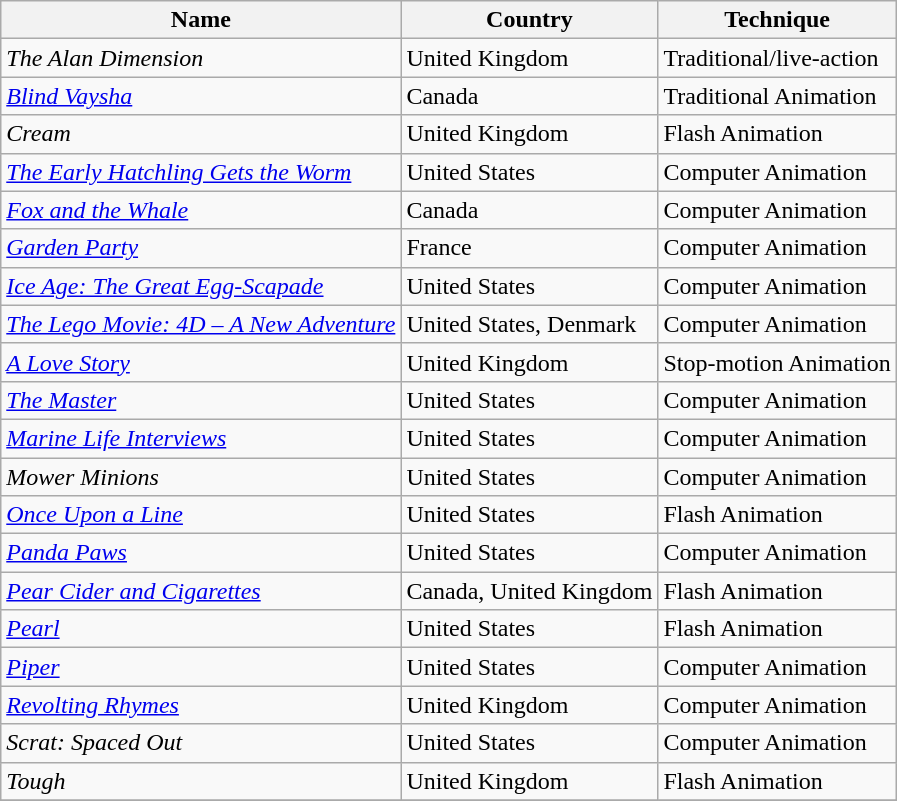<table class="wikitable sortable">
<tr>
<th>Name</th>
<th>Country</th>
<th>Technique</th>
</tr>
<tr>
<td><em>The Alan Dimension</em></td>
<td>United Kingdom</td>
<td>Traditional/live-action</td>
</tr>
<tr>
<td><em><a href='#'>Blind Vaysha</a></em></td>
<td>Canada</td>
<td>Traditional Animation</td>
</tr>
<tr>
<td><em>Cream</em></td>
<td>United Kingdom</td>
<td>Flash Animation</td>
</tr>
<tr>
<td><em><a href='#'>The Early Hatchling Gets the Worm</a></em></td>
<td>United States</td>
<td>Computer Animation</td>
</tr>
<tr>
<td><em><a href='#'>Fox and the Whale</a></em></td>
<td>Canada</td>
<td>Computer Animation</td>
</tr>
<tr>
<td><em><a href='#'>Garden Party</a></em></td>
<td>France</td>
<td>Computer Animation</td>
</tr>
<tr>
<td><em><a href='#'>Ice Age: The Great Egg-Scapade</a></em></td>
<td>United States</td>
<td>Computer Animation</td>
</tr>
<tr>
<td><em><a href='#'>The Lego Movie: 4D – A New Adventure</a></em></td>
<td>United States, Denmark</td>
<td>Computer Animation</td>
</tr>
<tr>
<td><em><a href='#'>A Love Story</a></em></td>
<td>United Kingdom</td>
<td>Stop-motion Animation</td>
</tr>
<tr>
<td><em><a href='#'>The Master</a></em></td>
<td>United States</td>
<td>Computer Animation</td>
</tr>
<tr>
<td><em><a href='#'>Marine Life Interviews</a></em></td>
<td>United States</td>
<td>Computer Animation</td>
</tr>
<tr>
<td><em>Mower Minions</em></td>
<td>United States</td>
<td>Computer Animation</td>
</tr>
<tr>
<td><em><a href='#'>Once Upon a Line</a></em></td>
<td>United States</td>
<td>Flash Animation</td>
</tr>
<tr>
<td><em><a href='#'>Panda Paws</a></em></td>
<td>United States</td>
<td>Computer Animation</td>
</tr>
<tr>
<td><em><a href='#'>Pear Cider and Cigarettes</a></em></td>
<td>Canada, United Kingdom</td>
<td>Flash Animation</td>
</tr>
<tr>
<td><em><a href='#'>Pearl</a></em></td>
<td>United States</td>
<td>Flash Animation</td>
</tr>
<tr>
<td><em><a href='#'>Piper</a></em></td>
<td>United States</td>
<td>Computer Animation</td>
</tr>
<tr>
<td><em><a href='#'>Revolting Rhymes</a></em></td>
<td>United Kingdom</td>
<td>Computer Animation</td>
</tr>
<tr>
<td><em>Scrat: Spaced Out</em></td>
<td>United States</td>
<td>Computer Animation</td>
</tr>
<tr>
<td><em>Tough</em></td>
<td>United Kingdom</td>
<td>Flash Animation</td>
</tr>
<tr>
</tr>
</table>
